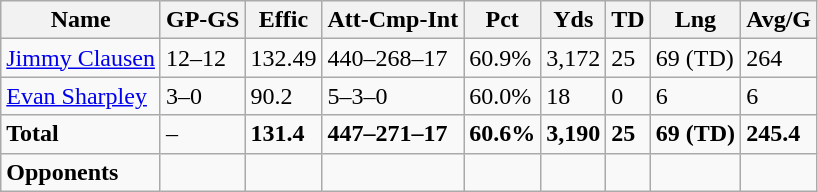<table class="wikitable" style="white-space:nowrap;">
<tr>
<th>Name</th>
<th>GP-GS</th>
<th>Effic</th>
<th>Att-Cmp-Int</th>
<th>Pct</th>
<th>Yds</th>
<th>TD</th>
<th>Lng</th>
<th>Avg/G</th>
</tr>
<tr>
<td><a href='#'>Jimmy Clausen</a></td>
<td>12–12</td>
<td>132.49</td>
<td>440–268–17</td>
<td>60.9%</td>
<td>3,172</td>
<td>25</td>
<td>69 (TD)</td>
<td>264</td>
</tr>
<tr>
<td><a href='#'>Evan Sharpley</a></td>
<td>3–0</td>
<td>90.2</td>
<td>5–3–0</td>
<td>60.0%</td>
<td>18</td>
<td>0</td>
<td>6</td>
<td>6</td>
</tr>
<tr>
<td><strong>Total</strong></td>
<td>–</td>
<td><strong>131.4</strong></td>
<td><strong>447–271–17</strong></td>
<td><strong>60.6%</strong></td>
<td><strong>3,190</strong></td>
<td><strong>25</strong></td>
<td><strong>69 (TD)</strong></td>
<td><strong>245.4</strong></td>
</tr>
<tr>
<td><strong>Opponents</strong></td>
<td> </td>
<td> </td>
<td> </td>
<td> </td>
<td> </td>
<td> </td>
<td> </td>
<td> </td>
</tr>
</table>
